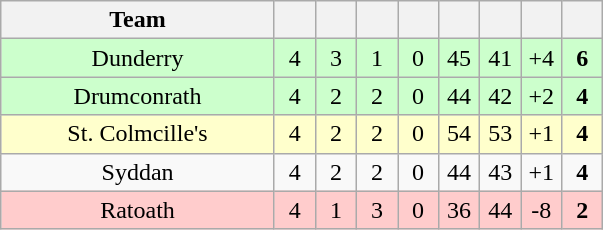<table class="wikitable" style="text-align:center">
<tr>
<th width="175">Team</th>
<th width="20"></th>
<th width="20"></th>
<th width="20"></th>
<th width="20"></th>
<th width="20"></th>
<th width="20"></th>
<th width="20"></th>
<th width="20"></th>
</tr>
<tr style="background:#cfc;">
<td>Dunderry</td>
<td>4</td>
<td>3</td>
<td>1</td>
<td>0</td>
<td>45</td>
<td>41</td>
<td>+4</td>
<td><strong>6</strong></td>
</tr>
<tr style="background:#cfc;">
<td>Drumconrath</td>
<td>4</td>
<td>2</td>
<td>2</td>
<td>0</td>
<td>44</td>
<td>42</td>
<td>+2</td>
<td><strong>4</strong></td>
</tr>
<tr style="background:#ffffcc;">
<td>St. Colmcille's</td>
<td>4</td>
<td>2</td>
<td>2</td>
<td>0</td>
<td>54</td>
<td>53</td>
<td>+1</td>
<td><strong>4</strong></td>
</tr>
<tr>
<td>Syddan</td>
<td>4</td>
<td>2</td>
<td>2</td>
<td>0</td>
<td>44</td>
<td>43</td>
<td>+1</td>
<td><strong>4</strong></td>
</tr>
<tr style="background:#fcc;">
<td>Ratoath</td>
<td>4</td>
<td>1</td>
<td>3</td>
<td>0</td>
<td>36</td>
<td>44</td>
<td>-8</td>
<td><strong>2</strong></td>
</tr>
</table>
